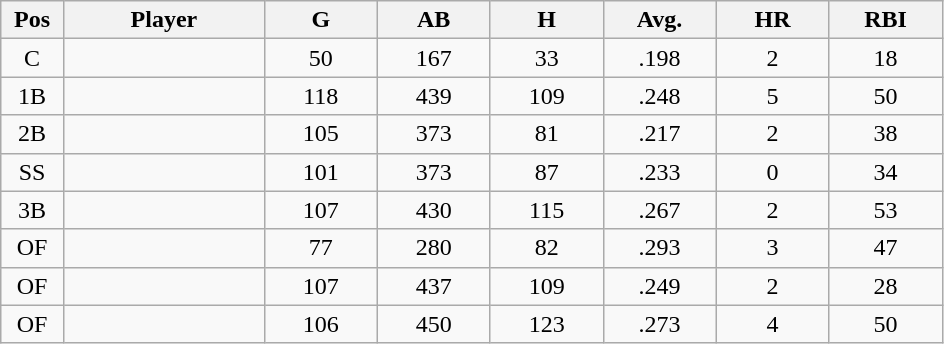<table class="wikitable sortable">
<tr>
<th bgcolor="#DDDDFF" width="5%">Pos</th>
<th bgcolor="#DDDDFF" width="16%">Player</th>
<th bgcolor="#DDDDFF" width="9%">G</th>
<th bgcolor="#DDDDFF" width="9%">AB</th>
<th bgcolor="#DDDDFF" width="9%">H</th>
<th bgcolor="#DDDDFF" width="9%">Avg.</th>
<th bgcolor="#DDDDFF" width="9%">HR</th>
<th bgcolor="#DDDDFF" width="9%">RBI</th>
</tr>
<tr align="center">
<td>C</td>
<td></td>
<td>50</td>
<td>167</td>
<td>33</td>
<td>.198</td>
<td>2</td>
<td>18</td>
</tr>
<tr align="center">
<td>1B</td>
<td></td>
<td>118</td>
<td>439</td>
<td>109</td>
<td>.248</td>
<td>5</td>
<td>50</td>
</tr>
<tr align="center">
<td>2B</td>
<td></td>
<td>105</td>
<td>373</td>
<td>81</td>
<td>.217</td>
<td>2</td>
<td>38</td>
</tr>
<tr align="center">
<td>SS</td>
<td></td>
<td>101</td>
<td>373</td>
<td>87</td>
<td>.233</td>
<td>0</td>
<td>34</td>
</tr>
<tr align="center">
<td>3B</td>
<td></td>
<td>107</td>
<td>430</td>
<td>115</td>
<td>.267</td>
<td>2</td>
<td>53</td>
</tr>
<tr align="center">
<td>OF</td>
<td></td>
<td>77</td>
<td>280</td>
<td>82</td>
<td>.293</td>
<td>3</td>
<td>47</td>
</tr>
<tr align="center">
<td>OF</td>
<td></td>
<td>107</td>
<td>437</td>
<td>109</td>
<td>.249</td>
<td>2</td>
<td>28</td>
</tr>
<tr align="center">
<td>OF</td>
<td></td>
<td>106</td>
<td>450</td>
<td>123</td>
<td>.273</td>
<td>4</td>
<td>50</td>
</tr>
</table>
